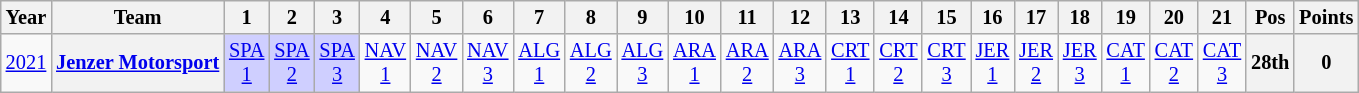<table class="wikitable" style="text-align:center; font-size:85%">
<tr>
<th>Year</th>
<th>Team</th>
<th>1</th>
<th>2</th>
<th>3</th>
<th>4</th>
<th>5</th>
<th>6</th>
<th>7</th>
<th>8</th>
<th>9</th>
<th>10</th>
<th>11</th>
<th>12</th>
<th>13</th>
<th>14</th>
<th>15</th>
<th>16</th>
<th>17</th>
<th>18</th>
<th>19</th>
<th>20</th>
<th>21</th>
<th>Pos</th>
<th>Points</th>
</tr>
<tr>
<td><a href='#'>2021</a></td>
<th nowrap><a href='#'>Jenzer Motorsport</a></th>
<td style="background:#CFCFFF"><a href='#'>SPA<br>1</a><br></td>
<td style="background:#CFCFFF"><a href='#'>SPA<br>2</a><br></td>
<td style="background:#CFCFFF"><a href='#'>SPA<br>3</a><br></td>
<td><a href='#'>NAV<br>1</a></td>
<td><a href='#'>NAV<br>2</a></td>
<td><a href='#'>NAV<br>3</a></td>
<td><a href='#'>ALG<br>1</a></td>
<td><a href='#'>ALG<br>2</a></td>
<td><a href='#'>ALG<br>3</a></td>
<td><a href='#'>ARA<br>1</a></td>
<td><a href='#'>ARA<br>2</a></td>
<td><a href='#'>ARA<br>3</a></td>
<td><a href='#'>CRT<br>1</a></td>
<td><a href='#'>CRT<br>2</a></td>
<td><a href='#'>CRT<br>3</a></td>
<td><a href='#'>JER<br>1</a></td>
<td><a href='#'>JER<br>2</a></td>
<td><a href='#'>JER<br>3</a></td>
<td><a href='#'>CAT<br>1</a></td>
<td><a href='#'>CAT<br>2</a></td>
<td><a href='#'>CAT<br>3</a></td>
<th>28th</th>
<th>0</th>
</tr>
</table>
